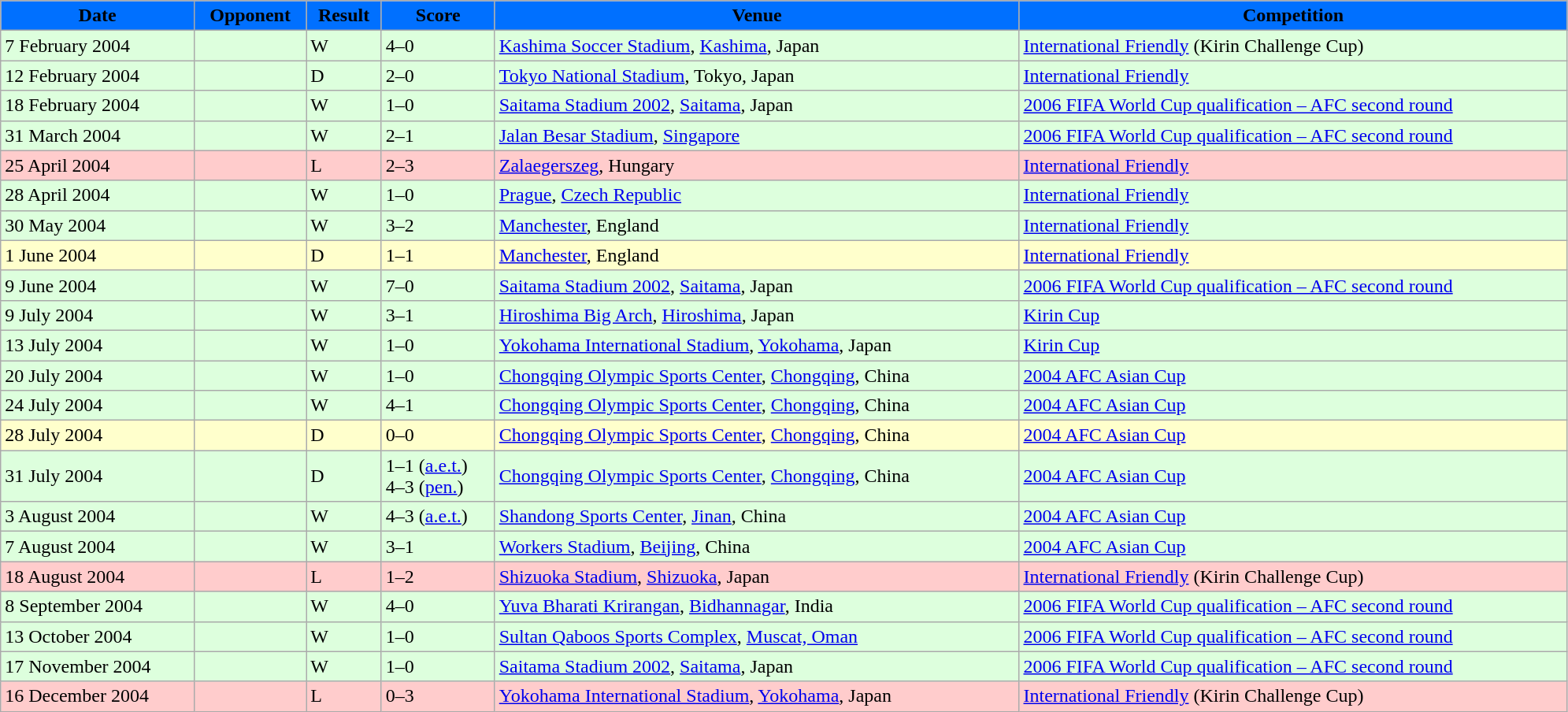<table width=105% class="wikitable">
<tr>
<th style="background:#0070FF;"><span>Date</span></th>
<th style="background:#0070FF;"><span>Opponent</span></th>
<th style="background:#0070FF;"><span>Result</span></th>
<th style="background:#0070FF;"><span>Score</span></th>
<th style="background:#0070FF;"><span>Venue</span></th>
<th style="background:#0070FF;"><span>Competition</span></th>
</tr>
<tr style="background:#dfd;">
<td>7 February 2004</td>
<td></td>
<td>W</td>
<td>4–0</td>
<td> <a href='#'>Kashima Soccer Stadium</a>, <a href='#'>Kashima</a>, Japan</td>
<td><a href='#'>International Friendly</a> (Kirin Challenge Cup)</td>
</tr>
<tr style="background:#DFD;">
<td>12 February 2004</td>
<td></td>
<td>D</td>
<td>2–0</td>
<td> <a href='#'>Tokyo National Stadium</a>, Tokyo, Japan</td>
<td><a href='#'>International Friendly</a></td>
</tr>
<tr style="background:#dfd;">
<td>18 February 2004</td>
<td></td>
<td>W</td>
<td>1–0</td>
<td> <a href='#'>Saitama Stadium 2002</a>, <a href='#'>Saitama</a>, Japan</td>
<td><a href='#'>2006 FIFA World Cup qualification – AFC second round</a></td>
</tr>
<tr style="background:#dfd;">
<td>31 March 2004</td>
<td></td>
<td>W</td>
<td>2–1</td>
<td> <a href='#'>Jalan Besar Stadium</a>, <a href='#'>Singapore</a></td>
<td><a href='#'>2006 FIFA World Cup qualification – AFC second round</a></td>
</tr>
<tr style="background:#fcc;">
<td>25 April 2004</td>
<td></td>
<td>L</td>
<td>2–3</td>
<td> <a href='#'>Zalaegerszeg</a>, Hungary</td>
<td><a href='#'>International Friendly</a></td>
</tr>
<tr style="background:#dfd;">
<td>28 April 2004</td>
<td></td>
<td>W</td>
<td>1–0</td>
<td> <a href='#'>Prague</a>, <a href='#'>Czech Republic</a></td>
<td><a href='#'>International Friendly</a></td>
</tr>
<tr style="background:#dfd;">
<td>30 May 2004</td>
<td></td>
<td>W</td>
<td>3–2</td>
<td> <a href='#'>Manchester</a>, England</td>
<td><a href='#'>International Friendly</a></td>
</tr>
<tr style="background:#ffc;">
<td>1 June 2004</td>
<td></td>
<td>D</td>
<td>1–1</td>
<td> <a href='#'>Manchester</a>, England</td>
<td><a href='#'>International Friendly</a></td>
</tr>
<tr style="background:#dfd;">
<td>9 June 2004</td>
<td></td>
<td>W</td>
<td>7–0</td>
<td> <a href='#'>Saitama Stadium 2002</a>, <a href='#'>Saitama</a>, Japan</td>
<td><a href='#'>2006 FIFA World Cup qualification – AFC second round</a></td>
</tr>
<tr style="background:#dfd;">
<td>9 July 2004</td>
<td></td>
<td>W</td>
<td>3–1</td>
<td> <a href='#'>Hiroshima Big Arch</a>, <a href='#'>Hiroshima</a>, Japan</td>
<td><a href='#'>Kirin Cup</a></td>
</tr>
<tr style="background:#dfd;">
<td>13 July 2004</td>
<td></td>
<td>W</td>
<td>1–0</td>
<td> <a href='#'>Yokohama International Stadium</a>, <a href='#'>Yokohama</a>, Japan</td>
<td><a href='#'>Kirin Cup</a></td>
</tr>
<tr style="background:#dfd;">
<td>20 July 2004</td>
<td></td>
<td>W</td>
<td>1–0</td>
<td> <a href='#'>Chongqing Olympic Sports Center</a>, <a href='#'>Chongqing</a>, China</td>
<td><a href='#'>2004 AFC Asian Cup</a></td>
</tr>
<tr style="background:#dfd;">
<td>24 July 2004</td>
<td></td>
<td>W</td>
<td>4–1</td>
<td> <a href='#'>Chongqing Olympic Sports Center</a>, <a href='#'>Chongqing</a>, China</td>
<td><a href='#'>2004 AFC Asian Cup</a></td>
</tr>
<tr style="background:#ffc;">
<td>28 July 2004</td>
<td></td>
<td>D</td>
<td>0–0</td>
<td> <a href='#'>Chongqing Olympic Sports Center</a>, <a href='#'>Chongqing</a>, China</td>
<td><a href='#'>2004 AFC Asian Cup</a></td>
</tr>
<tr style="background:#dfd;">
<td>31 July 2004</td>
<td></td>
<td>D</td>
<td>1–1 (<a href='#'>a.e.t.</a>)<br>4–3 (<a href='#'>pen.</a>)</td>
<td> <a href='#'>Chongqing Olympic Sports Center</a>, <a href='#'>Chongqing</a>, China</td>
<td><a href='#'>2004 AFC Asian Cup</a></td>
</tr>
<tr style="background:#dfd;">
<td>3 August 2004</td>
<td></td>
<td>W</td>
<td>4–3 (<a href='#'>a.e.t.</a>)</td>
<td> <a href='#'>Shandong Sports Center</a>, <a href='#'>Jinan</a>, China</td>
<td><a href='#'>2004 AFC Asian Cup</a></td>
</tr>
<tr style="background:#dfd;">
<td>7 August 2004</td>
<td></td>
<td>W</td>
<td>3–1</td>
<td> <a href='#'>Workers Stadium</a>, <a href='#'>Beijing</a>, China</td>
<td><a href='#'>2004 AFC Asian Cup</a></td>
</tr>
<tr style="background:#fcc;">
<td>18 August 2004</td>
<td></td>
<td>L</td>
<td>1–2</td>
<td> <a href='#'>Shizuoka Stadium</a>, <a href='#'>Shizuoka</a>, Japan</td>
<td><a href='#'>International Friendly</a> (Kirin Challenge Cup)</td>
</tr>
<tr style="background:#dfd;">
<td>8 September 2004</td>
<td></td>
<td>W</td>
<td>4–0</td>
<td> <a href='#'>Yuva Bharati Krirangan</a>, <a href='#'>Bidhannagar</a>, India</td>
<td><a href='#'>2006 FIFA World Cup qualification – AFC second round</a></td>
</tr>
<tr style="background:#dfd;">
<td>13 October 2004</td>
<td></td>
<td>W</td>
<td>1–0</td>
<td> <a href='#'>Sultan Qaboos Sports Complex</a>, <a href='#'>Muscat, Oman</a></td>
<td><a href='#'>2006 FIFA World Cup qualification – AFC second round</a></td>
</tr>
<tr style="background:#dfd;">
<td>17 November 2004</td>
<td></td>
<td>W</td>
<td>1–0</td>
<td> <a href='#'>Saitama Stadium 2002</a>, <a href='#'>Saitama</a>, Japan</td>
<td><a href='#'>2006 FIFA World Cup qualification – AFC second round</a></td>
</tr>
<tr style="background:#fcc;">
<td>16 December 2004</td>
<td></td>
<td>L</td>
<td>0–3</td>
<td> <a href='#'>Yokohama International Stadium</a>, <a href='#'>Yokohama</a>, Japan</td>
<td><a href='#'>International Friendly</a> (Kirin Challenge Cup)</td>
</tr>
</table>
